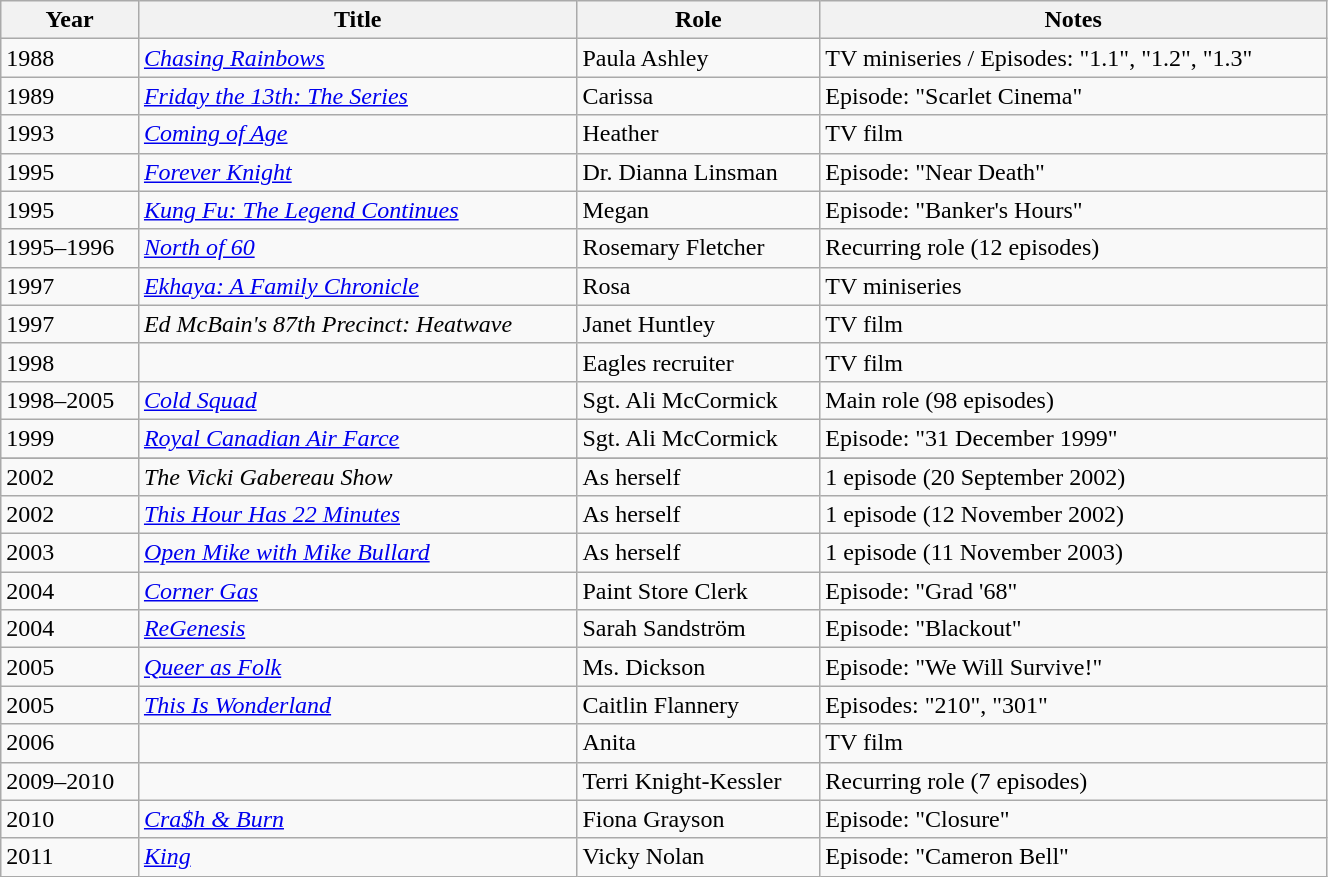<table class="wikitable sortable"; style="width:70%;">
<tr>
<th>Year</th>
<th>Title</th>
<th>Role</th>
<th class="unsortable">Notes</th>
</tr>
<tr>
<td>1988</td>
<td><em><a href='#'>Chasing Rainbows</a></em></td>
<td>Paula Ashley</td>
<td>TV miniseries / Episodes: "1.1", "1.2", "1.3"</td>
</tr>
<tr>
<td>1989</td>
<td><em><a href='#'>Friday the 13th: The Series</a></em></td>
<td>Carissa</td>
<td>Episode: "Scarlet Cinema"</td>
</tr>
<tr>
<td>1993</td>
<td><em><a href='#'>Coming of Age</a></em></td>
<td>Heather</td>
<td>TV film</td>
</tr>
<tr>
<td>1995</td>
<td><em><a href='#'>Forever Knight</a></em></td>
<td>Dr. Dianna Linsman</td>
<td>Episode: "Near Death"</td>
</tr>
<tr>
<td>1995</td>
<td><em><a href='#'>Kung Fu: The Legend Continues</a></em></td>
<td>Megan</td>
<td>Episode: "Banker's Hours"</td>
</tr>
<tr>
<td>1995–1996</td>
<td><em><a href='#'>North of 60</a></em></td>
<td>Rosemary Fletcher</td>
<td>Recurring role (12 episodes)</td>
</tr>
<tr>
<td>1997</td>
<td><em><a href='#'>Ekhaya: A Family Chronicle</a></em></td>
<td>Rosa</td>
<td>TV miniseries</td>
</tr>
<tr>
<td>1997</td>
<td><em>Ed McBain's 87th Precinct: Heatwave</em></td>
<td>Janet Huntley</td>
<td>TV film</td>
</tr>
<tr>
<td>1998</td>
<td><em></em></td>
<td>Eagles recruiter</td>
<td>TV film</td>
</tr>
<tr>
<td>1998–2005</td>
<td><em><a href='#'>Cold Squad</a></em></td>
<td>Sgt. Ali McCormick</td>
<td>Main role (98 episodes)</td>
</tr>
<tr>
<td>1999</td>
<td><em><a href='#'>Royal Canadian Air Farce</a></em></td>
<td>Sgt. Ali McCormick</td>
<td>Episode: "31 December 1999"</td>
</tr>
<tr>
</tr>
<tr>
<td>2002</td>
<td data-sort-value="Vicki Gabereau Show, The"><em>The Vicki Gabereau Show</em></td>
<td>As herself</td>
<td>1 episode (20 September 2002)</td>
</tr>
<tr>
<td>2002</td>
<td><em><a href='#'>This Hour Has 22 Minutes</a></em></td>
<td>As herself</td>
<td>1 episode (12 November 2002)</td>
</tr>
<tr>
<td>2003</td>
<td><em><a href='#'>Open Mike with Mike Bullard</a></em></td>
<td>As herself</td>
<td>1 episode (11 November 2003)</td>
</tr>
<tr>
<td>2004</td>
<td><em><a href='#'>Corner Gas</a></em></td>
<td>Paint Store Clerk</td>
<td>Episode: "Grad '68"</td>
</tr>
<tr>
<td>2004</td>
<td><em><a href='#'>ReGenesis</a></em></td>
<td>Sarah Sandström</td>
<td>Episode: "Blackout"</td>
</tr>
<tr>
<td>2005</td>
<td><em><a href='#'>Queer as Folk</a></em></td>
<td>Ms. Dickson</td>
<td>Episode: "We Will Survive!"</td>
</tr>
<tr>
<td>2005</td>
<td><em><a href='#'>This Is Wonderland</a></em></td>
<td>Caitlin Flannery</td>
<td>Episodes: "210", "301"</td>
</tr>
<tr>
<td>2006</td>
<td><em></em></td>
<td>Anita</td>
<td>TV film</td>
</tr>
<tr>
<td>2009–2010</td>
<td><em></em></td>
<td>Terri Knight-Kessler</td>
<td>Recurring role (7 episodes)</td>
</tr>
<tr>
<td>2010</td>
<td><em><a href='#'>Cra$h & Burn</a></em></td>
<td>Fiona Grayson</td>
<td>Episode: "Closure"</td>
</tr>
<tr>
<td>2011</td>
<td><em><a href='#'>King</a></em></td>
<td>Vicky Nolan</td>
<td>Episode: "Cameron Bell"</td>
</tr>
</table>
